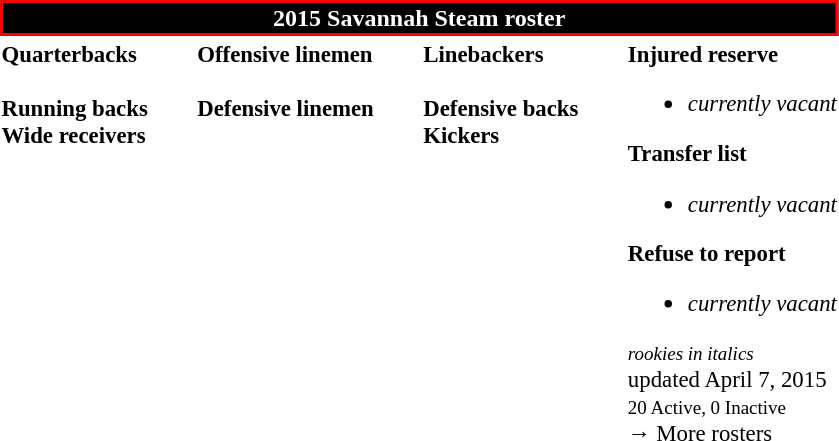<table class="toccolours" style="text-align: left;">
<tr>
<th colspan="7" style="background:#000000; border:2px solid #FF0000; color:white; text-align:center;"><strong>2015 Savannah Steam roster</strong></th>
</tr>
<tr>
<td style="font-size: 95%;vertical-align:top;"><strong>Quarterbacks</strong><br><br><strong>Running backs</strong>

<br><strong>Wide receivers</strong>



</td>
<td style="width: 25px;"></td>
<td style="font-size: 95%;vertical-align:top;"><strong>Offensive linemen</strong><br>


<br><strong>Defensive linemen</strong>

</td>
<td style="width: 25px;"></td>
<td style="font-size: 95%;vertical-align:top;"><strong>Linebackers</strong><br>
<br><strong>Defensive backs</strong>



<br><strong>Kickers</strong>
</td>
<td style="width: 25px;"></td>
<td style="font-size: 95%;vertical-align:top;"><strong>Injured reserve</strong><br><ul><li><em>currently vacant</em></li></ul><strong>Transfer list</strong><ul><li><em>currently vacant</em></li></ul><strong>Refuse to report</strong><ul><li><em>currently vacant</em></li></ul><small><em>rookies in italics</em></small><br>
 updated April 7, 2015<br>
<small>20 Active, 0 Inactive</small><br>→ More rosters</td>
</tr>
</table>
